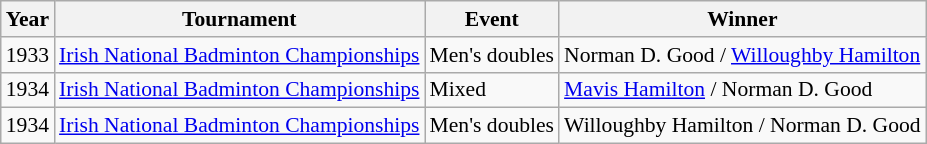<table class=wikitable style=font-size:90%;>
<tr>
<th>Year</th>
<th>Tournament</th>
<th>Event</th>
<th>Winner</th>
</tr>
<tr>
<td>1933</td>
<td><a href='#'>Irish National Badminton Championships</a></td>
<td>Men's doubles</td>
<td>Norman D. Good / <a href='#'>Willoughby Hamilton</a></td>
</tr>
<tr>
<td>1934</td>
<td><a href='#'>Irish National Badminton Championships</a></td>
<td>Mixed</td>
<td><a href='#'>Mavis Hamilton</a> / Norman D. Good</td>
</tr>
<tr>
<td>1934</td>
<td><a href='#'>Irish National Badminton Championships</a></td>
<td>Men's doubles</td>
<td>Willoughby Hamilton / Norman D. Good</td>
</tr>
</table>
